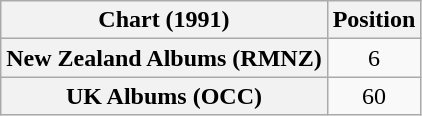<table class="wikitable sortable plainrowheaders" style="text-align:center">
<tr>
<th scope="col">Chart (1991)</th>
<th scope="col">Position</th>
</tr>
<tr>
<th scope="row">New Zealand Albums (RMNZ)</th>
<td>6</td>
</tr>
<tr>
<th scope="row">UK Albums (OCC)</th>
<td>60</td>
</tr>
</table>
